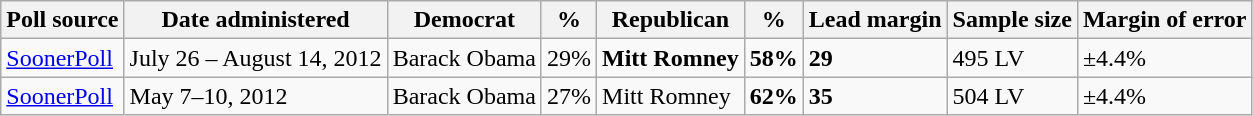<table class="wikitable">
<tr valign=bottom>
<th>Poll source</th>
<th>Date administered</th>
<th>Democrat</th>
<th>%</th>
<th>Republican</th>
<th>%</th>
<th>Lead margin</th>
<th>Sample size</th>
<th>Margin of error</th>
</tr>
<tr>
<td><a href='#'>SoonerPoll</a></td>
<td>July 26 – August 14, 2012</td>
<td>Barack Obama</td>
<td>29%</td>
<td><strong>Mitt Romney</strong></td>
<td><strong>58%</strong></td>
<td><strong>29</strong></td>
<td>495 LV</td>
<td>±4.4%</td>
</tr>
<tr>
<td><a href='#'>SoonerPoll</a></td>
<td>May 7–10, 2012</td>
<td>Barack Obama</td>
<td>27%</td>
<td>Mitt Romney</td>
<td><strong>62%</strong></td>
<td><strong>35</strong></td>
<td>504 LV</td>
<td>±4.4%</td>
</tr>
</table>
